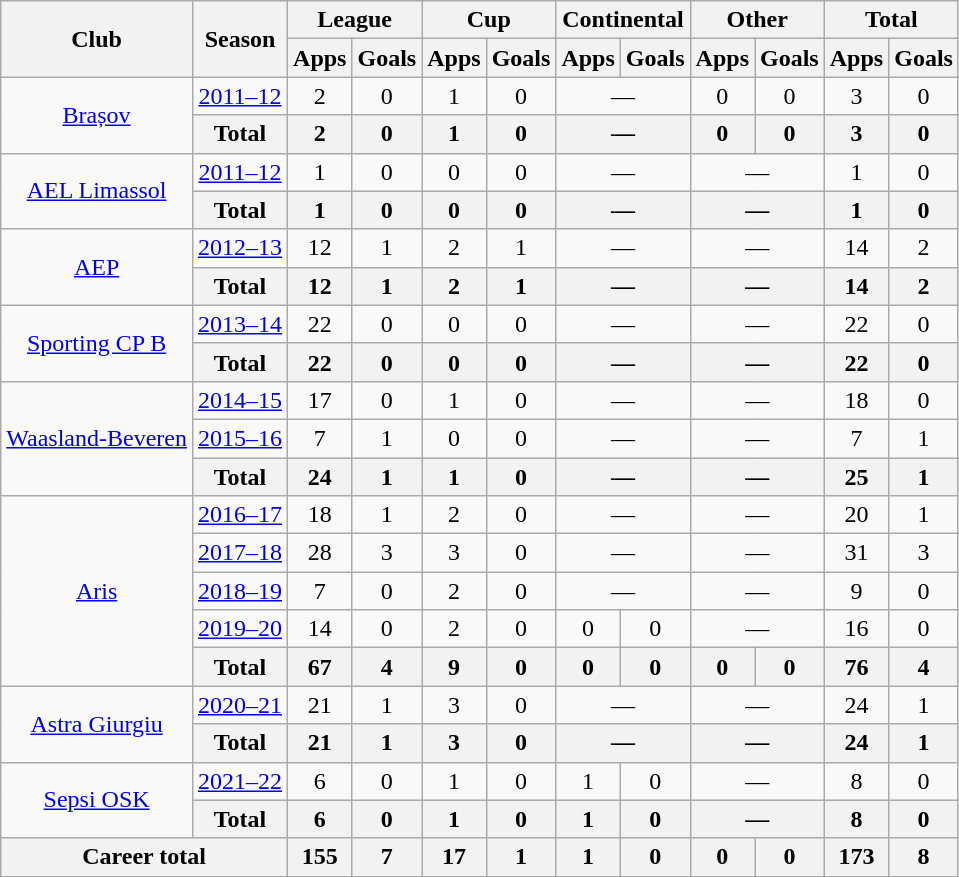<table class="wikitable" style="text-align:center">
<tr>
<th rowspan=2>Club</th>
<th rowspan=2>Season</th>
<th colspan=2>League</th>
<th colspan=2>Cup</th>
<th colspan=2>Continental</th>
<th colspan=2>Other</th>
<th colspan=2>Total</th>
</tr>
<tr>
<th>Apps</th>
<th>Goals</th>
<th>Apps</th>
<th>Goals</th>
<th>Apps</th>
<th>Goals</th>
<th>Apps</th>
<th>Goals</th>
<th>Apps</th>
<th>Goals</th>
</tr>
<tr>
<td rowspan=2><a href='#'>Brașov</a></td>
<td><a href='#'>2011–12</a></td>
<td>2</td>
<td>0</td>
<td>1</td>
<td>0</td>
<td colspan="2">—</td>
<td>0</td>
<td>0</td>
<td>3</td>
<td>0</td>
</tr>
<tr>
<th>Total</th>
<th>2</th>
<th>0</th>
<th>1</th>
<th>0</th>
<th colspan="2">—</th>
<th>0</th>
<th>0</th>
<th>3</th>
<th>0</th>
</tr>
<tr>
<td rowspan=2><a href='#'>AEL Limassol</a></td>
<td><a href='#'>2011–12</a></td>
<td>1</td>
<td>0</td>
<td>0</td>
<td>0</td>
<td colspan="2">—</td>
<td colspan="2">—</td>
<td>1</td>
<td>0</td>
</tr>
<tr>
<th>Total</th>
<th>1</th>
<th>0</th>
<th>0</th>
<th>0</th>
<th colspan="2">—</th>
<th colspan="2">—</th>
<th>1</th>
<th>0</th>
</tr>
<tr>
<td rowspan=2><a href='#'>AEP</a></td>
<td><a href='#'>2012–13</a></td>
<td>12</td>
<td>1</td>
<td>2</td>
<td>1</td>
<td colspan="2">—</td>
<td colspan="2">—</td>
<td>14</td>
<td>2</td>
</tr>
<tr>
<th>Total</th>
<th>12</th>
<th>1</th>
<th>2</th>
<th>1</th>
<th colspan="2">—</th>
<th colspan="2">—</th>
<th>14</th>
<th>2</th>
</tr>
<tr>
<td rowspan=2><a href='#'>Sporting CP B</a></td>
<td><a href='#'>2013–14</a></td>
<td>22</td>
<td>0</td>
<td>0</td>
<td>0</td>
<td colspan="2">—</td>
<td colspan="2">—</td>
<td>22</td>
<td>0</td>
</tr>
<tr>
<th>Total</th>
<th>22</th>
<th>0</th>
<th>0</th>
<th>0</th>
<th colspan="2">—</th>
<th colspan="2">—</th>
<th>22</th>
<th>0</th>
</tr>
<tr>
<td rowspan=3><a href='#'>Waasland-Beveren</a></td>
<td><a href='#'>2014–15</a></td>
<td>17</td>
<td>0</td>
<td>1</td>
<td>0</td>
<td colspan="2">—</td>
<td colspan="2">—</td>
<td>18</td>
<td>0</td>
</tr>
<tr>
<td><a href='#'>2015–16</a></td>
<td>7</td>
<td>1</td>
<td>0</td>
<td>0</td>
<td colspan="2">—</td>
<td colspan="2">—</td>
<td>7</td>
<td>1</td>
</tr>
<tr>
<th>Total</th>
<th>24</th>
<th>1</th>
<th>1</th>
<th>0</th>
<th colspan="2">—</th>
<th colspan="2">—</th>
<th>25</th>
<th>1</th>
</tr>
<tr>
<td rowspan=5><a href='#'>Aris</a></td>
<td><a href='#'>2016–17</a></td>
<td>18</td>
<td>1</td>
<td>2</td>
<td>0</td>
<td colspan="2">—</td>
<td colspan="2">—</td>
<td>20</td>
<td>1</td>
</tr>
<tr>
<td><a href='#'>2017–18</a></td>
<td>28</td>
<td>3</td>
<td>3</td>
<td>0</td>
<td colspan="2">—</td>
<td colspan="2">—</td>
<td>31</td>
<td>3</td>
</tr>
<tr>
<td><a href='#'>2018–19</a></td>
<td>7</td>
<td>0</td>
<td>2</td>
<td>0</td>
<td colspan="2">—</td>
<td colspan="2">—</td>
<td>9</td>
<td>0</td>
</tr>
<tr>
<td><a href='#'>2019–20</a></td>
<td>14</td>
<td>0</td>
<td>2</td>
<td>0</td>
<td>0</td>
<td>0</td>
<td colspan="2">—</td>
<td>16</td>
<td>0</td>
</tr>
<tr>
<th>Total</th>
<th>67</th>
<th>4</th>
<th>9</th>
<th>0</th>
<th>0</th>
<th>0</th>
<th>0</th>
<th>0</th>
<th>76</th>
<th>4</th>
</tr>
<tr>
<td rowspan=2><a href='#'>Astra Giurgiu</a></td>
<td><a href='#'>2020–21</a></td>
<td>21</td>
<td>1</td>
<td>3</td>
<td>0</td>
<td colspan="2">—</td>
<td colspan="2">—</td>
<td>24</td>
<td>1</td>
</tr>
<tr>
<th>Total</th>
<th>21</th>
<th>1</th>
<th>3</th>
<th>0</th>
<th colspan="2">—</th>
<th colspan="2">—</th>
<th>24</th>
<th>1</th>
</tr>
<tr>
<td rowspan=2><a href='#'>Sepsi OSK</a></td>
<td><a href='#'>2021–22</a></td>
<td>6</td>
<td>0</td>
<td>1</td>
<td>0</td>
<td>1</td>
<td>0</td>
<td colspan="2">—</td>
<td>8</td>
<td>0</td>
</tr>
<tr>
<th>Total</th>
<th>6</th>
<th>0</th>
<th>1</th>
<th>0</th>
<th>1</th>
<th>0</th>
<th colspan="2">—</th>
<th>8</th>
<th>0</th>
</tr>
<tr>
<th colspan=2>Career total</th>
<th>155</th>
<th>7</th>
<th>17</th>
<th>1</th>
<th>1</th>
<th>0</th>
<th>0</th>
<th>0</th>
<th>173</th>
<th>8</th>
</tr>
</table>
